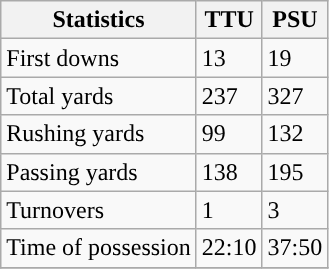<table class="wikitable" style="float: left;">
<tr>
<th>Statistics</th>
<th>TTU</th>
<th>PSU</th>
</tr>
<tr>
<td>First downs</td>
<td>13</td>
<td>19</td>
</tr>
<tr>
<td>Total yards</td>
<td>237</td>
<td>327</td>
</tr>
<tr>
<td>Rushing yards</td>
<td>99</td>
<td>132</td>
</tr>
<tr>
<td>Passing yards</td>
<td>138</td>
<td>195</td>
</tr>
<tr>
<td>Turnovers</td>
<td>1</td>
<td>3</td>
</tr>
<tr>
<td>Time of possession</td>
<td>22:10</td>
<td>37:50</td>
</tr>
<tr>
</tr>
</table>
